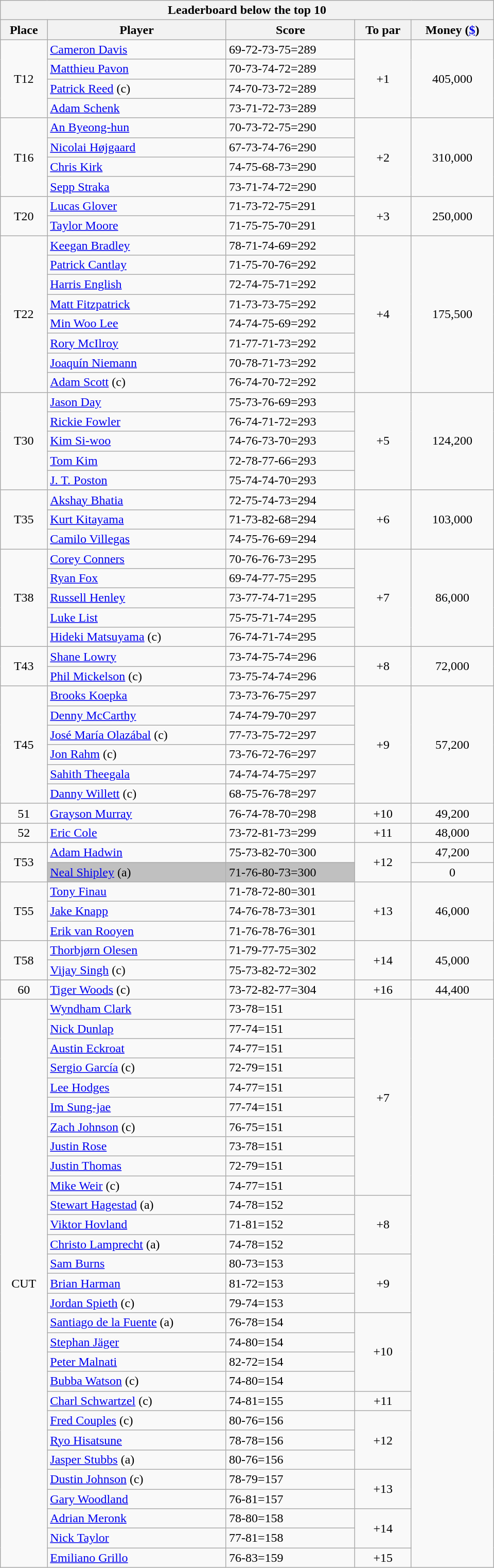<table class="collapsible collapsed wikitable" style="width:40em;margin-top:-1px;">
<tr>
<th scope="col" colspan="6">Leaderboard below the top 10</th>
</tr>
<tr>
<th>Place</th>
<th>Player</th>
<th>Score</th>
<th>To par</th>
<th>Money (<a href='#'>$</a>)</th>
</tr>
<tr>
<td rowspan=4 align=center>T12</td>
<td> <a href='#'>Cameron Davis</a></td>
<td>69-72-73-75=289</td>
<td rowspan=4 align=center>+1</td>
<td rowspan=4 align=center>405,000</td>
</tr>
<tr>
<td> <a href='#'>Matthieu Pavon</a></td>
<td>70-73-74-72=289</td>
</tr>
<tr>
<td> <a href='#'>Patrick Reed</a> (c)</td>
<td>74-70-73-72=289</td>
</tr>
<tr>
<td> <a href='#'>Adam Schenk</a></td>
<td>73-71-72-73=289</td>
</tr>
<tr>
<td rowspan=4 align=center>T16</td>
<td> <a href='#'>An Byeong-hun</a></td>
<td>70-73-72-75=290</td>
<td rowspan=4 align=center>+2</td>
<td rowspan=4 align=center>310,000</td>
</tr>
<tr>
<td> <a href='#'>Nicolai Højgaard</a></td>
<td>67-73-74-76=290</td>
</tr>
<tr>
<td> <a href='#'>Chris Kirk</a></td>
<td>74-75-68-73=290</td>
</tr>
<tr>
<td> <a href='#'>Sepp Straka</a></td>
<td>73-71-74-72=290</td>
</tr>
<tr>
<td rowspan=2 align=center>T20</td>
<td> <a href='#'>Lucas Glover</a></td>
<td>71-73-72-75=291</td>
<td rowspan=2 align=center>+3</td>
<td rowspan=2 align=center>250,000</td>
</tr>
<tr>
<td> <a href='#'>Taylor Moore</a></td>
<td>71-75-75-70=291</td>
</tr>
<tr>
<td rowspan=8 align=center>T22</td>
<td> <a href='#'>Keegan Bradley</a></td>
<td>78-71-74-69=292</td>
<td rowspan=8 align=center>+4</td>
<td rowspan=8 align=center>175,500</td>
</tr>
<tr>
<td> <a href='#'>Patrick Cantlay</a></td>
<td>71-75-70-76=292</td>
</tr>
<tr>
<td> <a href='#'>Harris English</a></td>
<td>72-74-75-71=292</td>
</tr>
<tr>
<td> <a href='#'>Matt Fitzpatrick</a></td>
<td>71-73-73-75=292</td>
</tr>
<tr>
<td> <a href='#'>Min Woo Lee</a></td>
<td>74-74-75-69=292</td>
</tr>
<tr>
<td> <a href='#'>Rory McIlroy</a></td>
<td>71-77-71-73=292</td>
</tr>
<tr>
<td> <a href='#'>Joaquín Niemann</a></td>
<td>70-78-71-73=292</td>
</tr>
<tr>
<td> <a href='#'>Adam Scott</a> (c)</td>
<td>76-74-70-72=292</td>
</tr>
<tr>
<td rowspan=5 align=center>T30</td>
<td> <a href='#'>Jason Day</a></td>
<td>75-73-76-69=293</td>
<td rowspan=5 align=center>+5</td>
<td rowspan=5 align=center>124,200</td>
</tr>
<tr>
<td> <a href='#'>Rickie Fowler</a></td>
<td>76-74-71-72=293</td>
</tr>
<tr>
<td> <a href='#'>Kim Si-woo</a></td>
<td>74-76-73-70=293</td>
</tr>
<tr>
<td> <a href='#'>Tom Kim</a></td>
<td>72-78-77-66=293</td>
</tr>
<tr>
<td> <a href='#'>J. T. Poston</a></td>
<td>75-74-74-70=293</td>
</tr>
<tr>
<td rowspan=3 align=center>T35</td>
<td> <a href='#'>Akshay Bhatia</a></td>
<td>72-75-74-73=294</td>
<td rowspan=3 align=center>+6</td>
<td rowspan=3 align=center>103,000</td>
</tr>
<tr>
<td> <a href='#'>Kurt Kitayama</a></td>
<td>71-73-82-68=294</td>
</tr>
<tr>
<td> <a href='#'>Camilo Villegas</a></td>
<td>74-75-76-69=294</td>
</tr>
<tr>
<td rowspan=5 align=center>T38</td>
<td> <a href='#'>Corey Conners</a></td>
<td>70-76-76-73=295</td>
<td rowspan=5 align=center>+7</td>
<td rowspan=5 align=center>86,000</td>
</tr>
<tr>
<td> <a href='#'>Ryan Fox</a></td>
<td>69-74-77-75=295</td>
</tr>
<tr>
<td> <a href='#'>Russell Henley</a></td>
<td>73-77-74-71=295</td>
</tr>
<tr>
<td> <a href='#'>Luke List</a></td>
<td>75-75-71-74=295</td>
</tr>
<tr>
<td> <a href='#'>Hideki Matsuyama</a> (c)</td>
<td>76-74-71-74=295</td>
</tr>
<tr>
<td rowspan=2 align=center>T43</td>
<td> <a href='#'>Shane Lowry</a></td>
<td>73-74-75-74=296</td>
<td rowspan=2 align=center>+8</td>
<td rowspan=2 align=center>72,000</td>
</tr>
<tr>
<td> <a href='#'>Phil Mickelson</a> (c)</td>
<td>73-75-74-74=296</td>
</tr>
<tr>
<td rowspan=6 align=center>T45</td>
<td> <a href='#'>Brooks Koepka</a></td>
<td>73-73-76-75=297</td>
<td rowspan=6 align=center>+9</td>
<td rowspan=6 align=center>57,200</td>
</tr>
<tr>
<td> <a href='#'>Denny McCarthy</a></td>
<td>74-74-79-70=297</td>
</tr>
<tr>
<td> <a href='#'>José María Olazábal</a> (c)</td>
<td>77-73-75-72=297</td>
</tr>
<tr>
<td> <a href='#'>Jon Rahm</a> (c)</td>
<td>73-76-72-76=297</td>
</tr>
<tr>
<td> <a href='#'>Sahith Theegala</a></td>
<td>74-74-74-75=297</td>
</tr>
<tr>
<td> <a href='#'>Danny Willett</a> (c)</td>
<td>68-75-76-78=297</td>
</tr>
<tr>
<td align=center>51</td>
<td> <a href='#'>Grayson Murray</a></td>
<td>76-74-78-70=298</td>
<td align=center>+10</td>
<td align=center>49,200</td>
</tr>
<tr>
<td align=center>52</td>
<td> <a href='#'>Eric Cole</a></td>
<td>73-72-81-73=299</td>
<td align=center>+11</td>
<td align=center>48,000</td>
</tr>
<tr>
<td rowspan=2 align=center>T53</td>
<td> <a href='#'>Adam Hadwin</a></td>
<td>75-73-82-70=300</td>
<td rowspan=2 align=center>+12</td>
<td align=center>47,200</td>
</tr>
<tr>
<td style="background:silver"> <a href='#'>Neal Shipley</a> (a)</td>
<td style="background:silver">71-76-80-73=300</td>
<td align=center>0</td>
</tr>
<tr>
<td rowspan=3 align=center>T55</td>
<td> <a href='#'>Tony Finau</a></td>
<td>71-78-72-80=301</td>
<td rowspan=3 align=center>+13</td>
<td rowspan=3 align=center>46,000</td>
</tr>
<tr>
<td> <a href='#'>Jake Knapp</a></td>
<td>74-76-78-73=301</td>
</tr>
<tr>
<td> <a href='#'>Erik van Rooyen</a></td>
<td>71-76-78-76=301</td>
</tr>
<tr>
<td rowspan=2 align=center>T58</td>
<td> <a href='#'>Thorbjørn Olesen</a></td>
<td>71-79-77-75=302</td>
<td rowspan=2 align=center>+14</td>
<td rowspan=2 align=center>45,000</td>
</tr>
<tr>
<td> <a href='#'>Vijay Singh</a> (c)</td>
<td>75-73-82-72=302</td>
</tr>
<tr>
<td align=center>60</td>
<td> <a href='#'>Tiger Woods</a> (c)</td>
<td>73-72-82-77=304</td>
<td align=center>+16</td>
<td align=center>44,400</td>
</tr>
<tr>
<td rowspan=29 align=center>CUT</td>
<td> <a href='#'>Wyndham Clark</a></td>
<td>73-78=151</td>
<td rowspan=10 align=center>+7</td>
<td rowspan=29></td>
</tr>
<tr>
<td> <a href='#'>Nick Dunlap</a></td>
<td>77-74=151</td>
</tr>
<tr>
<td> <a href='#'>Austin Eckroat</a></td>
<td>74-77=151</td>
</tr>
<tr>
<td> <a href='#'>Sergio García</a> (c)</td>
<td>72-79=151</td>
</tr>
<tr>
<td> <a href='#'>Lee Hodges</a></td>
<td>74-77=151</td>
</tr>
<tr>
<td> <a href='#'>Im Sung-jae</a></td>
<td>77-74=151</td>
</tr>
<tr>
<td> <a href='#'>Zach Johnson</a> (c)</td>
<td>76-75=151</td>
</tr>
<tr>
<td> <a href='#'>Justin Rose</a></td>
<td>73-78=151</td>
</tr>
<tr>
<td> <a href='#'>Justin Thomas</a></td>
<td>72-79=151</td>
</tr>
<tr>
<td> <a href='#'>Mike Weir</a> (c)</td>
<td>74-77=151</td>
</tr>
<tr>
<td> <a href='#'>Stewart Hagestad</a> (a)</td>
<td>74-78=152</td>
<td rowspan=3 align=center>+8</td>
</tr>
<tr>
<td> <a href='#'>Viktor Hovland</a></td>
<td>71-81=152</td>
</tr>
<tr>
<td> <a href='#'>Christo Lamprecht</a> (a)</td>
<td>74-78=152</td>
</tr>
<tr>
<td> <a href='#'>Sam Burns</a></td>
<td>80-73=153</td>
<td rowspan=3 align=center>+9</td>
</tr>
<tr>
<td> <a href='#'>Brian Harman</a></td>
<td>81-72=153</td>
</tr>
<tr>
<td> <a href='#'>Jordan Spieth</a> (c)</td>
<td>79-74=153</td>
</tr>
<tr>
<td> <a href='#'>Santiago de la Fuente</a> (a)</td>
<td>76-78=154</td>
<td rowspan=4 align=center>+10</td>
</tr>
<tr>
<td> <a href='#'>Stephan Jäger</a></td>
<td>74-80=154</td>
</tr>
<tr>
<td> <a href='#'>Peter Malnati</a></td>
<td>82-72=154</td>
</tr>
<tr>
<td> <a href='#'>Bubba Watson</a> (c)</td>
<td>74-80=154</td>
</tr>
<tr>
<td> <a href='#'>Charl Schwartzel</a> (c)</td>
<td>74-81=155</td>
<td align=center>+11</td>
</tr>
<tr>
<td> <a href='#'>Fred Couples</a> (c)</td>
<td>80-76=156</td>
<td rowspan=3 align=center>+12</td>
</tr>
<tr>
<td> <a href='#'>Ryo Hisatsune</a></td>
<td>78-78=156</td>
</tr>
<tr>
<td> <a href='#'>Jasper Stubbs</a> (a)</td>
<td>80-76=156</td>
</tr>
<tr>
<td> <a href='#'>Dustin Johnson</a> (c)</td>
<td>78-79=157</td>
<td rowspan=2 align=center>+13</td>
</tr>
<tr>
<td> <a href='#'>Gary Woodland</a></td>
<td>76-81=157</td>
</tr>
<tr>
<td> <a href='#'>Adrian Meronk</a></td>
<td>78-80=158</td>
<td rowspan=2 align=center>+14</td>
</tr>
<tr>
<td> <a href='#'>Nick Taylor</a></td>
<td>77-81=158</td>
</tr>
<tr>
<td> <a href='#'>Emiliano Grillo</a></td>
<td>76-83=159</td>
<td align=center>+15</td>
</tr>
</table>
